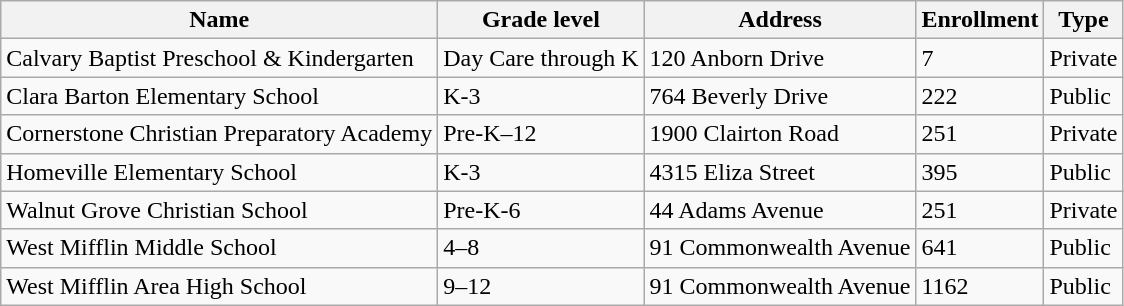<table class="wikitable">
<tr>
<th>Name</th>
<th>Grade level</th>
<th>Address</th>
<th>Enrollment</th>
<th>Type</th>
</tr>
<tr>
<td>Calvary Baptist Preschool & Kindergarten</td>
<td>Day Care through K</td>
<td>120 Anborn Drive</td>
<td>7</td>
<td>Private</td>
</tr>
<tr>
<td>Clara Barton Elementary School</td>
<td>K-3</td>
<td>764 Beverly Drive</td>
<td>222</td>
<td>Public</td>
</tr>
<tr>
<td>Cornerstone Christian Preparatory Academy</td>
<td>Pre-K–12</td>
<td>1900 Clairton Road</td>
<td>251</td>
<td>Private</td>
</tr>
<tr>
<td>Homeville Elementary School</td>
<td>K-3</td>
<td>4315 Eliza Street</td>
<td>395</td>
<td>Public</td>
</tr>
<tr>
<td>Walnut Grove Christian School</td>
<td>Pre-K-6</td>
<td>44 Adams Avenue</td>
<td>251</td>
<td>Private</td>
</tr>
<tr>
<td>West Mifflin Middle School</td>
<td>4–8</td>
<td>91 Commonwealth Avenue</td>
<td>641</td>
<td>Public</td>
</tr>
<tr>
<td>West Mifflin Area High School</td>
<td>9–12</td>
<td>91 Commonwealth Avenue</td>
<td>1162</td>
<td>Public</td>
</tr>
</table>
